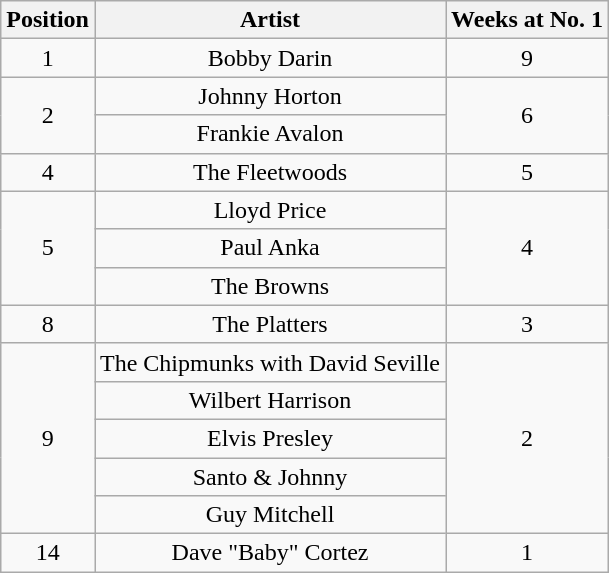<table class="wikitable plainrowheaders" style="text-align:center;">
<tr>
<th>Position</th>
<th>Artist</th>
<th>Weeks at No. 1</th>
</tr>
<tr>
<td>1</td>
<td>Bobby Darin</td>
<td>9</td>
</tr>
<tr>
<td rowspan=2>2</td>
<td>Johnny Horton</td>
<td rowspan=2>6</td>
</tr>
<tr>
<td>Frankie Avalon</td>
</tr>
<tr>
<td>4</td>
<td>The Fleetwoods</td>
<td>5</td>
</tr>
<tr>
<td rowspan=3>5</td>
<td>Lloyd Price</td>
<td rowspan=3>4</td>
</tr>
<tr>
<td>Paul Anka</td>
</tr>
<tr>
<td>The Browns</td>
</tr>
<tr>
<td>8</td>
<td>The Platters</td>
<td>3</td>
</tr>
<tr>
<td rowspan=5>9</td>
<td>The Chipmunks with David Seville</td>
<td rowspan=5>2</td>
</tr>
<tr>
<td>Wilbert Harrison</td>
</tr>
<tr>
<td>Elvis Presley</td>
</tr>
<tr>
<td>Santo & Johnny</td>
</tr>
<tr>
<td>Guy Mitchell</td>
</tr>
<tr>
<td>14</td>
<td>Dave "Baby" Cortez</td>
<td>1</td>
</tr>
</table>
